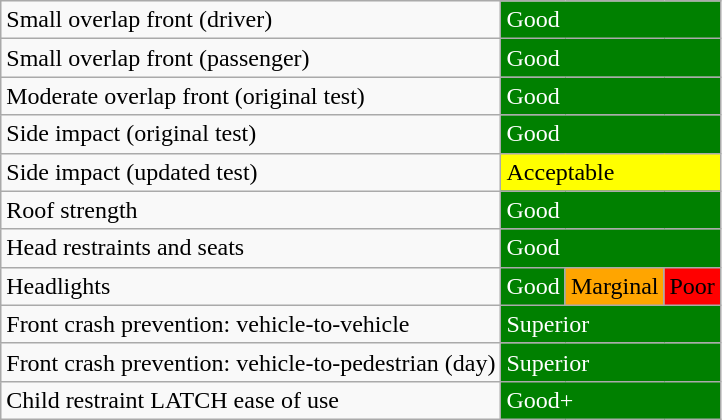<table class="wikitable">
<tr>
<td>Small overlap front (driver)</td>
<td colspan="3" style="color:white;background: green">Good</td>
</tr>
<tr>
<td>Small overlap front (passenger)</td>
<td colspan="3" style="color:white;background: green">Good</td>
</tr>
<tr>
<td>Moderate overlap front (original test)</td>
<td colspan="3" style="color:white;background: green">Good</td>
</tr>
<tr>
<td>Side impact (original test)</td>
<td colspan="3" style="color:white;background: green">Good</td>
</tr>
<tr>
<td>Side impact (updated test)</td>
<td colspan="3" style="color:black;background: yellow">Acceptable</td>
</tr>
<tr>
<td>Roof strength</td>
<td colspan="3" style="color:white;background: green">Good</td>
</tr>
<tr>
<td>Head restraints and seats</td>
<td colspan="3" style="color:white;background: green">Good</td>
</tr>
<tr>
<td>Headlights</td>
<td style="color:white;background:green">Good</td>
<td style="color:black;background:orange">Marginal</td>
<td style="color:black;background:red">Poor</td>
</tr>
<tr>
<td>Front crash prevention: vehicle-to-vehicle</td>
<td colspan="3" style="color:white;background: green">Superior</td>
</tr>
<tr>
<td>Front crash prevention: vehicle-to-pedestrian (day)</td>
<td colspan="3" style="color:white;background: green">Superior</td>
</tr>
<tr>
<td>Child restraint LATCH ease of use</td>
<td colspan="3" style="color:white;background: green">Good+</td>
</tr>
</table>
